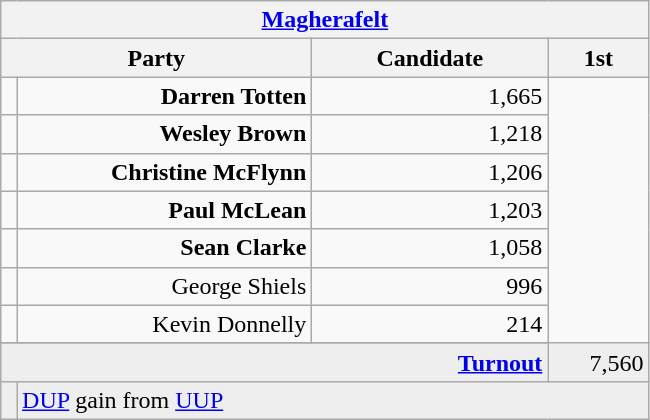<table class="wikitable">
<tr>
<th colspan="4" align="center"><a href='#'>Magherafelt</a></th>
</tr>
<tr>
<th colspan="2" align="center" width=200>Party</th>
<th width=150>Candidate</th>
<th width=60>1st </th>
</tr>
<tr>
<td></td>
<td align="right"><strong>Darren Totten</strong></td>
<td align="right">1,665</td>
</tr>
<tr>
<td></td>
<td align="right"><strong>Wesley Brown</strong></td>
<td align="right">1,218</td>
</tr>
<tr>
<td></td>
<td align="right"><strong>Christine McFlynn</strong></td>
<td align="right">1,206</td>
</tr>
<tr>
<td></td>
<td align="right"><strong>Paul McLean</strong></td>
<td align="right">1,203</td>
</tr>
<tr>
<td></td>
<td align="right"><strong>Sean Clarke</strong></td>
<td align="right">1,058</td>
</tr>
<tr>
<td></td>
<td align="right">George Shiels</td>
<td align="right">996</td>
</tr>
<tr>
<td></td>
<td align="right">Kevin Donnelly</td>
<td align="right">214</td>
</tr>
<tr>
</tr>
<tr bgcolor="EEEEEE">
<td colspan=3 align="right"><strong><a href='#'>Turnout</a></strong></td>
<td align="right">7,560</td>
</tr>
<tr bgcolor="EEEEEE">
<td bgcolor=></td>
<td colspan=4 bgcolor="EEEEEE"><a href='#'>DUP</a> gain from <a href='#'>UUP</a></td>
</tr>
</table>
